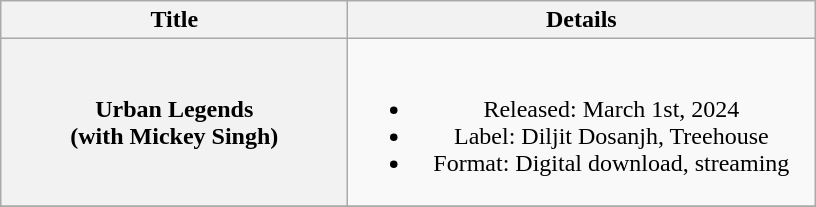<table class="wikitable plainrowheaders" style="text-align:center;">
<tr>
<th scope="col" style="width:14em;">Title</th>
<th scope="col" style="width:19em;">Details</th>
</tr>
<tr>
<th scope="row">Urban Legends<br><span>(with Mickey Singh)</span></th>
<td><br><ul><li>Released: March 1st, 2024</li><li>Label: Diljit Dosanjh, Treehouse</li><li>Format: Digital download, streaming</li></ul></td>
</tr>
<tr>
</tr>
</table>
